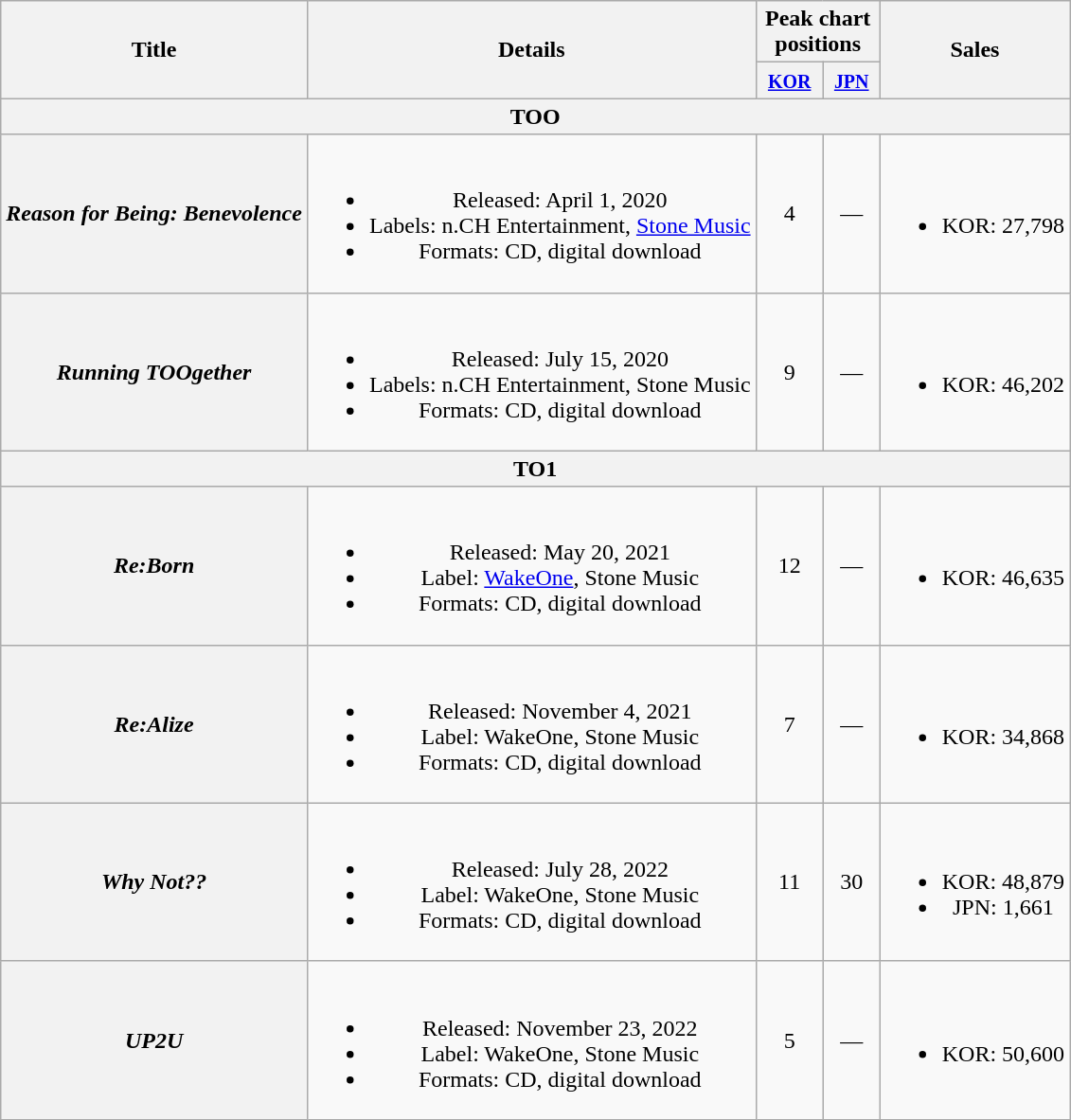<table class="wikitable plainrowheaders" style="text-align:center;">
<tr>
<th scope="col" rowspan="2">Title</th>
<th scope="col" rowspan="2">Details</th>
<th scope="col" colspan="2" style="width:5em;">Peak chart positions</th>
<th scope="col" rowspan="2">Sales</th>
</tr>
<tr>
<th><small><a href='#'>KOR</a></small><br></th>
<th><small><a href='#'>JPN</a></small><br></th>
</tr>
<tr>
<th scope="col" colspan="5">TOO</th>
</tr>
<tr>
<th scope="row"><em>Reason for Being: Benevolence</em></th>
<td><br><ul><li>Released: April 1, 2020</li><li>Labels: n.CH Entertainment, <a href='#'>Stone Music</a></li><li>Formats: CD, digital download</li></ul></td>
<td>4</td>
<td>—</td>
<td><br><ul><li>KOR: 27,798</li></ul></td>
</tr>
<tr>
<th scope="row"><em>Running TOOgether</em></th>
<td><br><ul><li>Released: July 15, 2020</li><li>Labels: n.CH Entertainment, Stone Music</li><li>Formats: CD, digital download</li></ul></td>
<td>9</td>
<td>—</td>
<td><br><ul><li>KOR: 46,202</li></ul></td>
</tr>
<tr>
<th scope="col" colspan="5">TO1</th>
</tr>
<tr>
<th scope="row"><em>Re:Born</em></th>
<td><br><ul><li>Released: May 20, 2021</li><li>Label: <a href='#'>WakeOne</a>, Stone Music</li><li>Formats: CD, digital download</li></ul></td>
<td>12</td>
<td>—</td>
<td><br><ul><li>KOR: 46,635</li></ul></td>
</tr>
<tr>
<th scope="row"><em>Re:Alize</em></th>
<td><br><ul><li>Released: November 4, 2021</li><li>Label: WakeOne, Stone Music</li><li>Formats: CD, digital download</li></ul></td>
<td>7</td>
<td>—</td>
<td><br><ul><li>KOR: 34,868</li></ul></td>
</tr>
<tr>
<th scope="row"><em>Why Not??</em></th>
<td><br><ul><li>Released: July 28, 2022</li><li>Label: WakeOne, Stone Music</li><li>Formats: CD, digital download</li></ul></td>
<td>11</td>
<td>30</td>
<td><br><ul><li>KOR: 48,879</li><li>JPN: 1,661</li></ul></td>
</tr>
<tr>
<th scope="row"><em>UP2U</em></th>
<td><br><ul><li>Released: November 23, 2022</li><li>Label: WakeOne, Stone Music</li><li>Formats: CD, digital download</li></ul></td>
<td>5</td>
<td>—</td>
<td><br><ul><li>KOR: 50,600</li></ul></td>
</tr>
</table>
